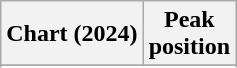<table class="wikitable sortable plainrowheaders" style="text-align:center">
<tr>
<th scope="col">Chart (2024)</th>
<th scope="col">Peak<br>position</th>
</tr>
<tr>
</tr>
<tr>
</tr>
<tr>
</tr>
</table>
